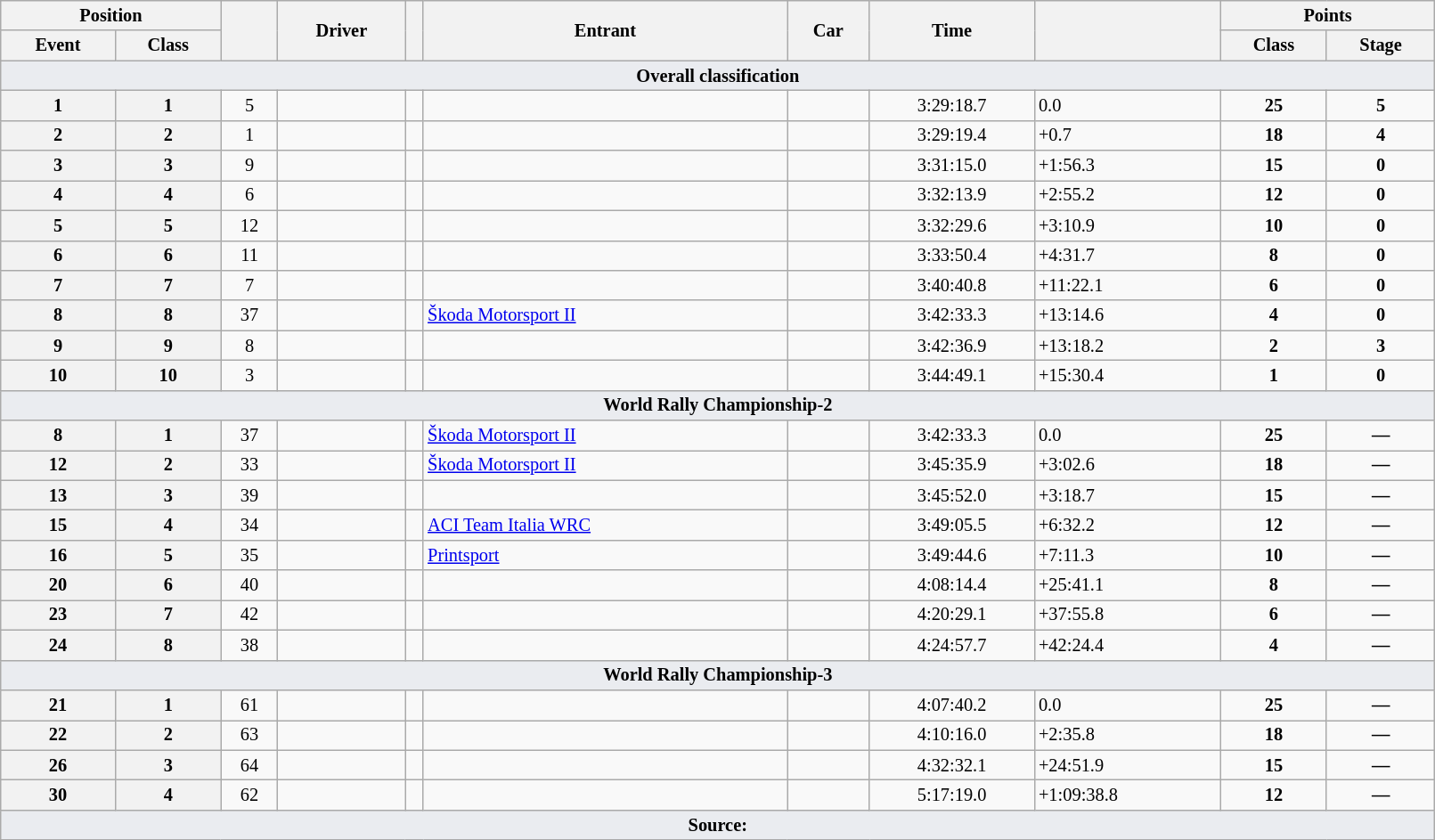<table class="wikitable" width=85% style="font-size: 85%;">
<tr>
<th colspan="2">Position</th>
<th rowspan="2"></th>
<th rowspan="2">Driver</th>
<th rowspan="2"></th>
<th rowspan="2">Entrant</th>
<th rowspan="2">Car</th>
<th rowspan="2">Time</th>
<th rowspan="2"></th>
<th colspan="2">Points</th>
</tr>
<tr>
<th>Event</th>
<th>Class</th>
<th>Class</th>
<th>Stage</th>
</tr>
<tr>
<td style="background-color:#EAECF0; text-align:center" colspan="11"><strong>Overall classification</strong></td>
</tr>
<tr>
<th>1</th>
<th>1</th>
<td align="center">5</td>
<td></td>
<td></td>
<td></td>
<td></td>
<td align="center">3:29:18.7</td>
<td>0.0</td>
<td align="center"><strong>25</strong></td>
<td align="center"><strong>5</strong></td>
</tr>
<tr>
<th>2</th>
<th>2</th>
<td align="center">1</td>
<td></td>
<td></td>
<td></td>
<td></td>
<td align="center">3:29:19.4</td>
<td>+0.7</td>
<td align="center"><strong>18</strong></td>
<td align="center"><strong>4</strong></td>
</tr>
<tr>
<th>3</th>
<th>3</th>
<td align="center">9</td>
<td></td>
<td></td>
<td></td>
<td></td>
<td align="center">3:31:15.0</td>
<td>+1:56.3</td>
<td align="center"><strong>15</strong></td>
<td align="center"><strong>0</strong></td>
</tr>
<tr>
<th>4</th>
<th>4</th>
<td align="center">6</td>
<td></td>
<td></td>
<td></td>
<td></td>
<td align="center">3:32:13.9</td>
<td>+2:55.2</td>
<td align="center"><strong>12</strong></td>
<td align="center"><strong>0</strong></td>
</tr>
<tr>
<th>5</th>
<th>5</th>
<td align="center">12</td>
<td></td>
<td></td>
<td></td>
<td></td>
<td align="center">3:32:29.6</td>
<td>+3:10.9</td>
<td align="center"><strong>10</strong></td>
<td align="center"><strong>0</strong></td>
</tr>
<tr>
<th>6</th>
<th>6</th>
<td align="center">11</td>
<td></td>
<td></td>
<td></td>
<td></td>
<td align="center">3:33:50.4</td>
<td>+4:31.7</td>
<td align="center"><strong>8</strong></td>
<td align="center"><strong>0</strong></td>
</tr>
<tr>
<th>7</th>
<th>7</th>
<td align="center">7</td>
<td></td>
<td></td>
<td></td>
<td></td>
<td align="center">3:40:40.8</td>
<td>+11:22.1</td>
<td align="center"><strong>6</strong></td>
<td align="center"><strong>0</strong></td>
</tr>
<tr>
<th>8</th>
<th>8</th>
<td align="center">37</td>
<td></td>
<td></td>
<td> <a href='#'>Škoda Motorsport II</a></td>
<td></td>
<td align="center">3:42:33.3</td>
<td>+13:14.6</td>
<td align="center"><strong>4</strong></td>
<td align="center"><strong>0</strong></td>
</tr>
<tr>
<th>9</th>
<th>9</th>
<td align="center">8</td>
<td></td>
<td></td>
<td></td>
<td></td>
<td align="center">3:42:36.9</td>
<td>+13:18.2</td>
<td align="center"><strong>2</strong></td>
<td align="center"><strong>3</strong></td>
</tr>
<tr>
<th>10</th>
<th>10</th>
<td align="center">3</td>
<td></td>
<td></td>
<td></td>
<td></td>
<td align="center">3:44:49.1</td>
<td>+15:30.4</td>
<td align="center"><strong>1</strong></td>
<td align="center"><strong>0</strong></td>
</tr>
<tr>
<td style="background-color:#EAECF0; text-align:center" colspan="11"><strong>World Rally Championship-2</strong></td>
</tr>
<tr>
<th>8</th>
<th>1</th>
<td align="center">37</td>
<td></td>
<td></td>
<td> <a href='#'>Škoda Motorsport II</a></td>
<td></td>
<td align="center">3:42:33.3</td>
<td>0.0</td>
<td align="center"><strong>25</strong></td>
<td align="center"><strong>—</strong></td>
</tr>
<tr>
<th>12</th>
<th>2</th>
<td align="center">33</td>
<td></td>
<td></td>
<td> <a href='#'>Škoda Motorsport II</a></td>
<td></td>
<td align="center">3:45:35.9</td>
<td>+3:02.6</td>
<td align="center"><strong>18</strong></td>
<td align="center"><strong>—</strong></td>
</tr>
<tr>
<th>13</th>
<th>3</th>
<td align="center">39</td>
<td></td>
<td></td>
<td></td>
<td></td>
<td align="center">3:45:52.0</td>
<td>+3:18.7</td>
<td align="center"><strong>15</strong></td>
<td align="center"><strong>—</strong></td>
</tr>
<tr>
<th>15</th>
<th>4</th>
<td align="center">34</td>
<td></td>
<td></td>
<td> <a href='#'>ACI Team Italia WRC</a></td>
<td></td>
<td align="center">3:49:05.5</td>
<td>+6:32.2</td>
<td align="center"><strong>12</strong></td>
<td align="center"><strong>—</strong></td>
</tr>
<tr>
<th>16</th>
<th>5</th>
<td align="center">35</td>
<td></td>
<td></td>
<td> <a href='#'>Printsport</a></td>
<td></td>
<td align="center">3:49:44.6</td>
<td>+7:11.3</td>
<td align="center"><strong>10</strong></td>
<td align="center"><strong>—</strong></td>
</tr>
<tr>
<th>20</th>
<th>6</th>
<td align="center">40</td>
<td></td>
<td></td>
<td></td>
<td></td>
<td align="center">4:08:14.4</td>
<td>+25:41.1</td>
<td align="center"><strong>8</strong></td>
<td align="center"><strong>—</strong></td>
</tr>
<tr>
<th>23</th>
<th>7</th>
<td align="center">42</td>
<td></td>
<td></td>
<td></td>
<td></td>
<td align="center">4:20:29.1</td>
<td>+37:55.8</td>
<td align="center"><strong>6</strong></td>
<td align="center"><strong>—</strong></td>
</tr>
<tr>
<th>24</th>
<th>8</th>
<td align="center">38</td>
<td></td>
<td></td>
<td></td>
<td></td>
<td align="center">4:24:57.7</td>
<td>+42:24.4</td>
<td align="center"><strong>4</strong></td>
<td align="center"><strong>—</strong></td>
</tr>
<tr>
<td style="background-color:#EAECF0; text-align:center" colspan="11"><strong>World Rally Championship-3</strong></td>
</tr>
<tr>
<th>21</th>
<th>1</th>
<td align="center">61</td>
<td></td>
<td></td>
<td></td>
<td></td>
<td align="center">4:07:40.2</td>
<td>0.0</td>
<td align="center"><strong>25</strong></td>
<td align="center"><strong>—</strong></td>
</tr>
<tr>
<th>22</th>
<th>2</th>
<td align="center">63</td>
<td></td>
<td></td>
<td></td>
<td></td>
<td align="center">4:10:16.0</td>
<td>+2:35.8</td>
<td align="center"><strong>18</strong></td>
<td align="center"><strong>—</strong></td>
</tr>
<tr>
<th>26</th>
<th>3</th>
<td align="center">64</td>
<td></td>
<td></td>
<td></td>
<td></td>
<td align="center">4:32:32.1</td>
<td>+24:51.9</td>
<td align="center"><strong>15</strong></td>
<td align="center"><strong>—</strong></td>
</tr>
<tr>
<th>30</th>
<th>4</th>
<td align="center">62</td>
<td></td>
<td></td>
<td></td>
<td></td>
<td align="center">5:17:19.0</td>
<td>+1:09:38.8</td>
<td align="center"><strong>12</strong></td>
<td align="center"><strong>—</strong></td>
</tr>
<tr>
<td style="background-color:#EAECF0; text-align:center" colspan="11"><strong>Source:</strong></td>
</tr>
</table>
